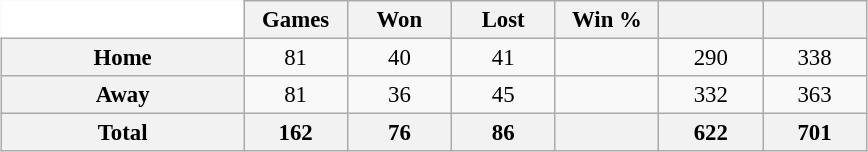<table class="wikitable" style="font-size:95%; text-align:center; width:38em; border:0;margin: 0.5em auto;">
<tr>
<td width="28%" style="background:#fff;border:0;"></td>
<th width="12%">Games</th>
<th width="12%">Won</th>
<th width="12%">Lost</th>
<th width="12%">Win %</th>
<th width="12%"></th>
<th width="12%"></th>
</tr>
<tr>
<th>Home</th>
<td>81</td>
<td>40</td>
<td>41</td>
<td></td>
<td>290</td>
<td>338</td>
</tr>
<tr>
<th>Away</th>
<td>81</td>
<td>36</td>
<td>45</td>
<td></td>
<td>332</td>
<td>363</td>
</tr>
<tr>
<th>Total</th>
<th>162</th>
<th>76</th>
<th>86</th>
<th></th>
<th>622</th>
<th>701</th>
</tr>
</table>
